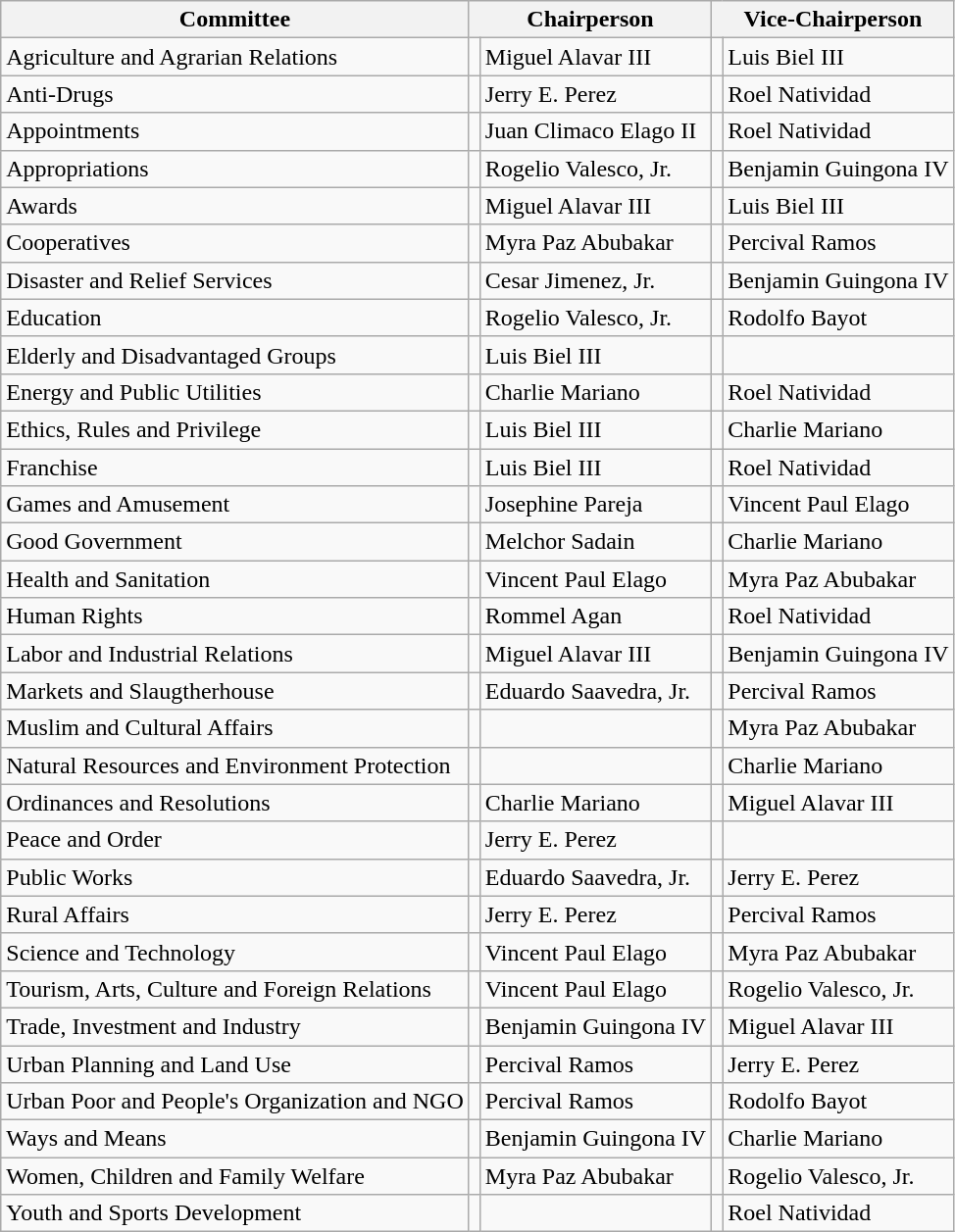<table class="wikitable">
<tr>
<th>Committee</th>
<th colspan=2>Chairperson</th>
<th colspan=2>Vice-Chairperson</th>
</tr>
<tr>
<td>Agriculture and Agrarian Relations</td>
<td bgcolor=></td>
<td>Miguel Alavar III</td>
<td bgcolor=></td>
<td>Luis Biel III</td>
</tr>
<tr>
<td>Anti-Drugs</td>
<td bgcolor=></td>
<td>Jerry E. Perez</td>
<td bgcolor=></td>
<td>Roel Natividad</td>
</tr>
<tr>
<td>Appointments</td>
<td bgcolor=></td>
<td>Juan Climaco Elago II</td>
<td bgcolor=></td>
<td>Roel Natividad</td>
</tr>
<tr>
<td>Appropriations</td>
<td bgcolor=></td>
<td>Rogelio Valesco, Jr.</td>
<td bgcolor=></td>
<td>Benjamin Guingona IV</td>
</tr>
<tr>
<td>Awards</td>
<td bgcolor=></td>
<td>Miguel Alavar III</td>
<td bgcolor=></td>
<td>Luis Biel III</td>
</tr>
<tr>
<td>Cooperatives</td>
<td bgcolor=></td>
<td>Myra Paz Abubakar</td>
<td bgcolor=></td>
<td>Percival Ramos</td>
</tr>
<tr>
<td>Disaster and Relief Services</td>
<td bgcolor=></td>
<td>Cesar Jimenez, Jr.</td>
<td bgcolor=></td>
<td>Benjamin Guingona IV</td>
</tr>
<tr>
<td>Education</td>
<td bgcolor=></td>
<td>Rogelio Valesco, Jr.</td>
<td bgcolor=></td>
<td>Rodolfo Bayot</td>
</tr>
<tr>
<td>Elderly and Disadvantaged Groups</td>
<td bgcolor=></td>
<td>Luis Biel III</td>
<td bgcolor=></td>
<td></td>
</tr>
<tr>
<td>Energy and Public Utilities</td>
<td bgcolor=></td>
<td>Charlie Mariano</td>
<td bgcolor=></td>
<td>Roel Natividad</td>
</tr>
<tr>
<td>Ethics, Rules and Privilege</td>
<td bgcolor=></td>
<td>Luis Biel III</td>
<td bgcolor=></td>
<td>Charlie Mariano</td>
</tr>
<tr>
<td>Franchise</td>
<td bgcolor=></td>
<td>Luis Biel III</td>
<td bgcolor=></td>
<td>Roel Natividad</td>
</tr>
<tr>
<td>Games and Amusement</td>
<td bgcolor=></td>
<td>Josephine Pareja</td>
<td></td>
<td>Vincent Paul Elago</td>
</tr>
<tr>
<td>Good Government</td>
<td bgcolor=></td>
<td>Melchor Sadain</td>
<td bgcolor=></td>
<td>Charlie Mariano</td>
</tr>
<tr>
<td>Health and Sanitation</td>
<td></td>
<td>Vincent Paul Elago</td>
<td bgcolor=></td>
<td>Myra Paz Abubakar</td>
</tr>
<tr>
<td>Human Rights</td>
<td bgcolor=></td>
<td>Rommel Agan</td>
<td bgcolor=></td>
<td>Roel Natividad</td>
</tr>
<tr>
<td>Labor and Industrial Relations</td>
<td bgcolor=></td>
<td>Miguel Alavar III</td>
<td bgcolor=></td>
<td>Benjamin Guingona IV</td>
</tr>
<tr>
<td>Markets and Slaugtherhouse</td>
<td bgcolor=></td>
<td>Eduardo Saavedra, Jr.</td>
<td bgcolor=></td>
<td>Percival Ramos</td>
</tr>
<tr>
<td>Muslim and Cultural Affairs</td>
<td bgcolor=></td>
<td></td>
<td bgcolor=></td>
<td>Myra Paz Abubakar</td>
</tr>
<tr>
<td>Natural Resources and Environment Protection</td>
<td bgcolor=></td>
<td></td>
<td bgcolor=></td>
<td>Charlie Mariano</td>
</tr>
<tr>
<td>Ordinances and Resolutions</td>
<td bgcolor=></td>
<td>Charlie Mariano</td>
<td bgcolor=></td>
<td>Miguel Alavar III</td>
</tr>
<tr>
<td>Peace and Order</td>
<td bgcolor=></td>
<td>Jerry E. Perez</td>
<td bgcolor=></td>
<td></td>
</tr>
<tr>
<td>Public Works</td>
<td bgcolor=></td>
<td>Eduardo Saavedra, Jr.</td>
<td bgcolor=></td>
<td>Jerry E. Perez</td>
</tr>
<tr>
<td>Rural Affairs</td>
<td bgcolor=></td>
<td>Jerry E. Perez</td>
<td bgcolor=></td>
<td>Percival Ramos</td>
</tr>
<tr>
<td>Science and Technology</td>
<td></td>
<td>Vincent Paul Elago</td>
<td bgcolor=></td>
<td>Myra Paz Abubakar</td>
</tr>
<tr>
<td>Tourism, Arts, Culture and Foreign Relations</td>
<td></td>
<td>Vincent Paul Elago</td>
<td bgcolor=></td>
<td>Rogelio Valesco, Jr.</td>
</tr>
<tr>
<td>Trade, Investment and Industry</td>
<td bgcolor=></td>
<td>Benjamin Guingona IV</td>
<td bgcolor=></td>
<td>Miguel Alavar III</td>
</tr>
<tr>
<td>Urban Planning and Land Use</td>
<td bgcolor=></td>
<td>Percival Ramos</td>
<td bgcolor=></td>
<td>Jerry E. Perez</td>
</tr>
<tr>
<td>Urban Poor and People's Organization and NGO</td>
<td bgcolor=></td>
<td>Percival Ramos</td>
<td bgcolor=></td>
<td>Rodolfo Bayot</td>
</tr>
<tr>
<td>Ways and Means</td>
<td bgcolor=></td>
<td>Benjamin Guingona IV</td>
<td bgcolor=></td>
<td>Charlie Mariano</td>
</tr>
<tr>
<td>Women, Children and Family Welfare</td>
<td bgcolor=></td>
<td>Myra Paz Abubakar</td>
<td bgcolor=></td>
<td>Rogelio Valesco, Jr.</td>
</tr>
<tr>
<td>Youth and Sports Development</td>
<td bgcolor=></td>
<td></td>
<td bgcolor=></td>
<td>Roel Natividad</td>
</tr>
</table>
